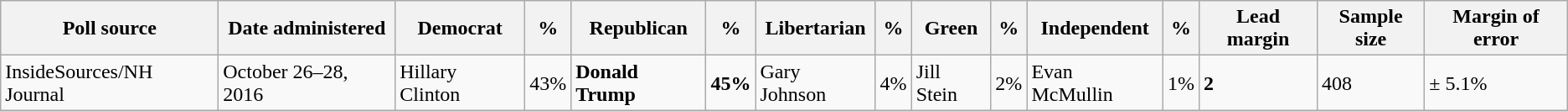<table class="wikitable">
<tr>
<th>Poll source</th>
<th>Date administered</th>
<th>Democrat</th>
<th>%</th>
<th>Republican</th>
<th>%</th>
<th>Libertarian</th>
<th>%</th>
<th>Green</th>
<th>%</th>
<th>Independent</th>
<th>%</th>
<th>Lead margin</th>
<th>Sample size</th>
<th>Margin of error</th>
</tr>
<tr>
<td>InsideSources/NH Journal</td>
<td>October 26–28, 2016</td>
<td>Hillary Clinton</td>
<td>43%</td>
<td><strong>Donald Trump</strong></td>
<td><strong>45%</strong></td>
<td>Gary Johnson</td>
<td>4%</td>
<td>Jill Stein</td>
<td>2%</td>
<td>Evan McMullin</td>
<td>1%</td>
<td><strong>2</strong></td>
<td>408</td>
<td>± 5.1%</td>
</tr>
</table>
